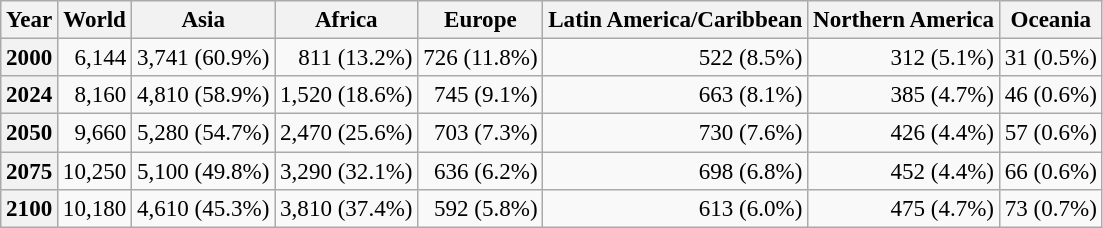<table class="wikitable" style="text-align:right; margin-top:2.6em; font-size:96%;">
<tr>
<th>Year</th>
<th>World</th>
<th>Asia</th>
<th>Africa</th>
<th>Europe</th>
<th>Latin America/Caribbean</th>
<th>Northern America</th>
<th>Oceania</th>
</tr>
<tr>
<th style="text-align: right;">2000</th>
<td>6,144</td>
<td>3,741 (60.9%)</td>
<td>811 (13.2%)</td>
<td>726 (11.8%)</td>
<td>522 (8.5%)</td>
<td>312 (5.1%)</td>
<td>31 (0.5%)</td>
</tr>
<tr>
<th style="text-align: right;">2024</th>
<td>8,160</td>
<td>4,810 (58.9%)</td>
<td>1,520 (18.6%)</td>
<td>745 (9.1%)</td>
<td>663 (8.1%)</td>
<td>385 (4.7%)</td>
<td>46 (0.6%)</td>
</tr>
<tr>
<th style="text-align: right;">2050</th>
<td>9,660</td>
<td>5,280 (54.7%)</td>
<td>2,470 (25.6%)</td>
<td>703 (7.3%)</td>
<td>730 (7.6%)</td>
<td>426 (4.4%)</td>
<td>57 (0.6%)</td>
</tr>
<tr>
<th style="text-align: right;">2075</th>
<td>10,250</td>
<td>5,100 (49.8%)</td>
<td>3,290 (32.1%)</td>
<td>636 (6.2%)</td>
<td>698 (6.8%)</td>
<td>452 (4.4%)</td>
<td>66 (0.6%)</td>
</tr>
<tr>
<th style="text-align: right;">2100</th>
<td>10,180</td>
<td>4,610 (45.3%)</td>
<td>3,810 (37.4%)</td>
<td>592 (5.8%)</td>
<td>613 (6.0%)</td>
<td>475 (4.7%)</td>
<td>73 (0.7%)</td>
</tr>
</table>
